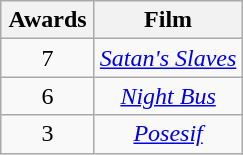<table class="wikitable plainrowheaders" style="text-align:center;">
<tr>
<th scope="col" style="width:55px;">Awards</th>
<th scope="col" style="text-align:center;">Film</th>
</tr>
<tr>
<td>7</td>
<td><em><a href='#'>Satan's Slaves</a></em></td>
</tr>
<tr>
<td>6</td>
<td><em><a href='#'>Night Bus</a></em></td>
</tr>
<tr>
<td>3</td>
<td><em><a href='#'>Posesif</a></em></td>
</tr>
</table>
